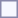<table style="border:1px solid #8888aa; background-color:#f7f8ff; padding:5px; font-size:95%; margin: 0px 12px 12px 0px;">
</table>
